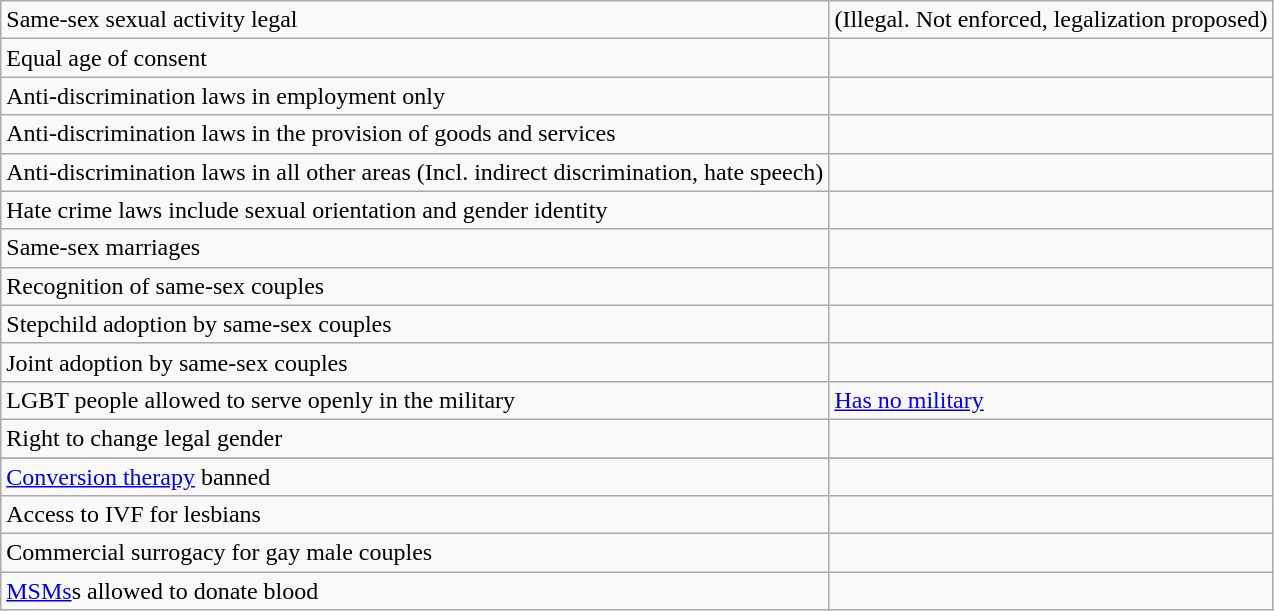<table class="wikitable">
<tr>
<td>Same-sex sexual activity legal</td>
<td> (Illegal. Not enforced, legalization proposed)</td>
</tr>
<tr>
<td>Equal age of consent</td>
<td></td>
</tr>
<tr>
<td>Anti-discrimination laws in employment only</td>
<td></td>
</tr>
<tr>
<td>Anti-discrimination laws in the provision of goods and services</td>
<td></td>
</tr>
<tr>
<td>Anti-discrimination laws in all other areas (Incl. indirect discrimination, hate speech)</td>
<td></td>
</tr>
<tr>
<td>Hate crime laws include sexual orientation and gender identity</td>
<td></td>
</tr>
<tr>
<td>Same-sex marriages</td>
<td></td>
</tr>
<tr>
<td>Recognition of same-sex couples</td>
<td></td>
</tr>
<tr>
<td>Stepchild adoption by same-sex couples</td>
<td></td>
</tr>
<tr>
<td>Joint adoption by same-sex couples</td>
<td></td>
</tr>
<tr>
<td>LGBT people allowed to serve openly in the military</td>
<td><a href='#'>Has no military</a></td>
</tr>
<tr>
<td>Right to change legal gender</td>
<td></td>
</tr>
<tr>
</tr>
<tr>
<td><a href='#'>Conversion therapy</a> banned</td>
<td></td>
</tr>
<tr>
<td>Access to IVF for lesbians</td>
<td></td>
</tr>
<tr>
<td>Commercial surrogacy for gay male couples</td>
<td></td>
</tr>
<tr>
<td><a href='#'>MSMs</a>s allowed to donate blood</td>
<td></td>
</tr>
</table>
